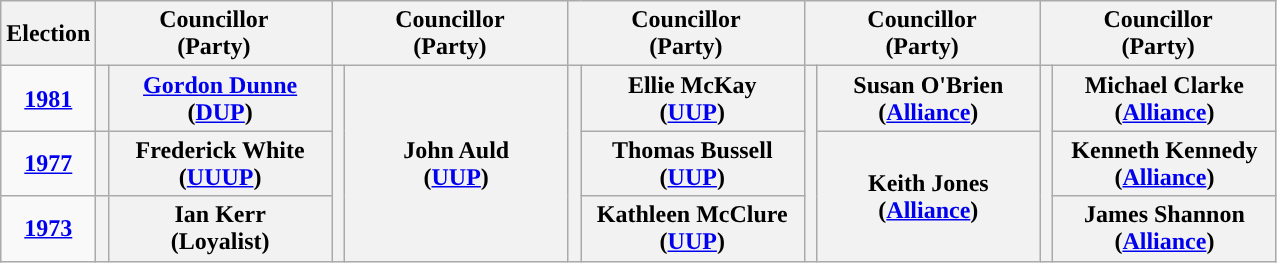<table class="wikitable" style="text-align:center">
<tr>
<th scope="col" width="50">Election</th>
<th scope="col" width="150" colspan = "2">Councillor<br> (Party)</th>
<th scope="col" width="150" colspan = "2">Councillor<br> (Party)</th>
<th scope="col" width="150" colspan = "2">Councillor<br> (Party)</th>
<th scope="col" width="150" colspan = "2">Councillor<br> (Party)</th>
<th scope="col" width="150" colspan = "2">Councillor<br> (Party)</th>
</tr>
<tr>
<td><strong><a href='#'>1981</a></strong></td>
<th rowspan="1" width="1" style="background-color: "></th>
<th rowspan = "1"><a href='#'>Gordon Dunne</a> <br> (<a href='#'>DUP</a>)</th>
<th rowspan="3" width="1" style="background-color: "></th>
<th rowspan = "3">John Auld <br> (<a href='#'>UUP</a>)</th>
<th rowspan="3" width="1" style="background-color: "></th>
<th rowspan = "1">Ellie McKay <br> (<a href='#'>UUP</a>)</th>
<th rowspan="3" width="1" style="background-color: "></th>
<th rowspan = "1">Susan O'Brien <br> (<a href='#'>Alliance</a>)</th>
<th rowspan="3" width="1" style="background-color: "></th>
<th rowspan = "1">Michael Clarke <br> (<a href='#'>Alliance</a>)</th>
</tr>
<tr>
<td><strong><a href='#'>1977</a></strong></td>
<th rowspan="1" width="1" style="background-color: "></th>
<th rowspan = "1">Frederick White <br> (<a href='#'>UUUP</a>)</th>
<th rowspan = "1">Thomas Bussell <br> (<a href='#'>UUP</a>)</th>
<th rowspan = "2">Keith Jones <br> (<a href='#'>Alliance</a>)</th>
<th rowspan = "1">Kenneth Kennedy <br> (<a href='#'>Alliance</a>)</th>
</tr>
<tr>
<td><strong><a href='#'>1973</a></strong></td>
<th rowspan="1" width="1" style="background-color: "></th>
<th rowspan = "1">Ian Kerr <br> (Loyalist)</th>
<th rowspan = "1">Kathleen McClure <br> (<a href='#'>UUP</a>)</th>
<th rowspan = "1">James Shannon <br> (<a href='#'>Alliance</a>)</th>
</tr>
</table>
